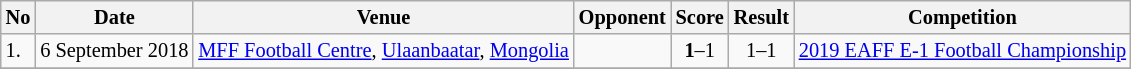<table class="wikitable" style="font-size:85%;">
<tr>
<th>No</th>
<th>Date</th>
<th>Venue</th>
<th>Opponent</th>
<th>Score</th>
<th>Result</th>
<th>Competition</th>
</tr>
<tr>
<td>1.</td>
<td>6 September 2018</td>
<td><a href='#'>MFF Football Centre</a>, <a href='#'>Ulaanbaatar</a>, <a href='#'>Mongolia</a></td>
<td></td>
<td align=center><strong>1</strong>–1</td>
<td align=center>1–1</td>
<td><a href='#'>2019 EAFF E-1 Football Championship</a></td>
</tr>
<tr>
</tr>
</table>
